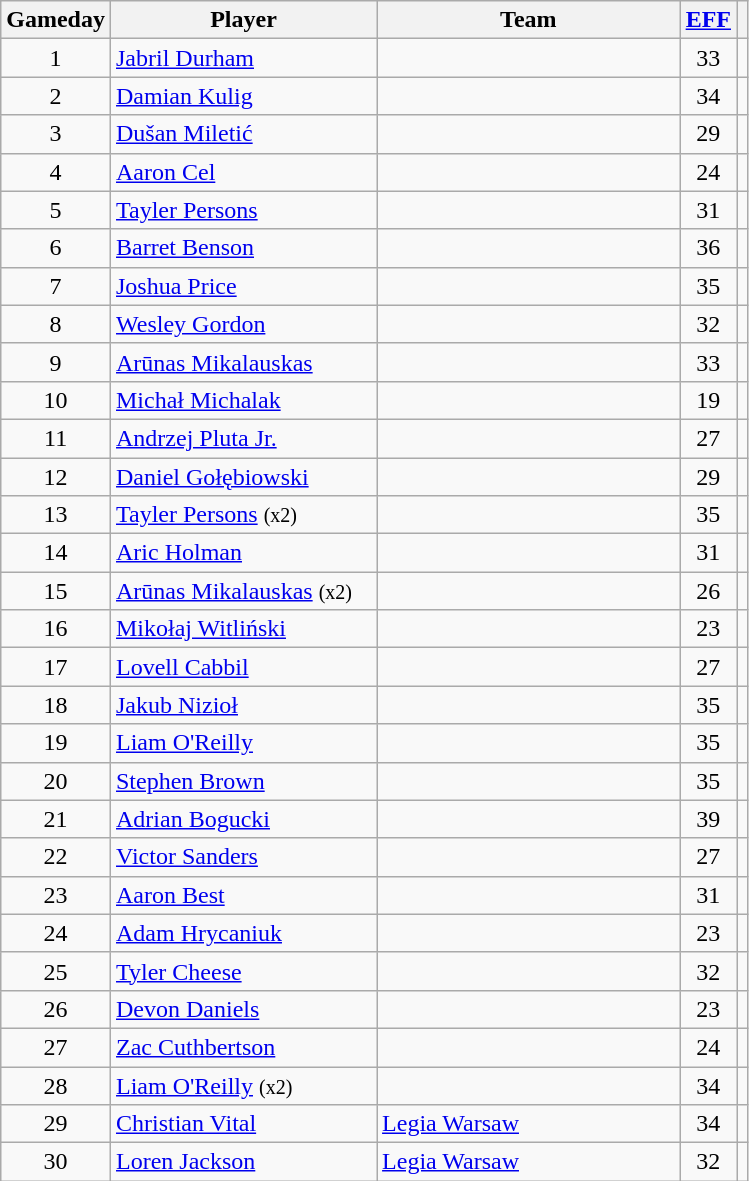<table class="wikitable sortable" style="text-align:center;">
<tr>
<th>Gameday</th>
<th width=170>Player</th>
<th width=195>Team</th>
<th><a href='#'>EFF</a></th>
<th></th>
</tr>
<tr>
<td>1</td>
<td align=left> <a href='#'>Jabril Durham</a></td>
<td align=left></td>
<td>33</td>
<td></td>
</tr>
<tr>
<td>2</td>
<td align=left> <a href='#'>Damian Kulig</a></td>
<td align=left></td>
<td>34</td>
<td></td>
</tr>
<tr>
<td>3</td>
<td align=left> <a href='#'>Dušan Miletić</a></td>
<td align=left></td>
<td>29</td>
<td></td>
</tr>
<tr>
<td>4</td>
<td align=left> <a href='#'>Aaron Cel</a></td>
<td align=left></td>
<td>24</td>
<td></td>
</tr>
<tr>
<td>5</td>
<td align=left> <a href='#'>Tayler Persons</a></td>
<td align=left></td>
<td>31</td>
<td></td>
</tr>
<tr>
<td>6</td>
<td align=left> <a href='#'>Barret Benson</a></td>
<td align=left></td>
<td>36</td>
<td></td>
</tr>
<tr>
<td>7</td>
<td align=left> <a href='#'>Joshua Price</a></td>
<td align=left></td>
<td>35</td>
<td></td>
</tr>
<tr>
<td>8</td>
<td align=left> <a href='#'>Wesley Gordon</a></td>
<td align=left></td>
<td>32</td>
<td></td>
</tr>
<tr>
<td>9</td>
<td align=left> <a href='#'>Arūnas Mikalauskas</a></td>
<td align=left></td>
<td>33</td>
<td></td>
</tr>
<tr>
<td>10</td>
<td align=left> <a href='#'>Michał Michalak</a></td>
<td align=left></td>
<td>19</td>
<td></td>
</tr>
<tr>
<td>11</td>
<td align=left> <a href='#'>Andrzej Pluta Jr.</a></td>
<td align=left></td>
<td>27</td>
<td></td>
</tr>
<tr>
<td>12</td>
<td align=left> <a href='#'>Daniel Gołębiowski</a></td>
<td align=left></td>
<td>29</td>
<td></td>
</tr>
<tr>
<td>13</td>
<td align=left> <a href='#'>Tayler Persons</a> <small>(x2)</small></td>
<td align=left></td>
<td>35</td>
<td></td>
</tr>
<tr>
<td>14</td>
<td align=left> <a href='#'>Aric Holman</a></td>
<td align=left></td>
<td>31</td>
<td></td>
</tr>
<tr>
<td>15</td>
<td align=left> <a href='#'>Arūnas Mikalauskas</a> <small>(x2)</small></td>
<td align=left></td>
<td>26</td>
<td></td>
</tr>
<tr>
<td>16</td>
<td align=left> <a href='#'>Mikołaj Witliński</a></td>
<td align=left></td>
<td>23</td>
<td></td>
</tr>
<tr>
<td>17</td>
<td align=left> <a href='#'>Lovell Cabbil</a></td>
<td align=left></td>
<td>27</td>
<td></td>
</tr>
<tr>
<td>18</td>
<td align=left> <a href='#'>Jakub Nizioł</a></td>
<td align=left></td>
<td>35</td>
<td></td>
</tr>
<tr>
<td>19</td>
<td align=left> <a href='#'>Liam O'Reilly</a></td>
<td align=left></td>
<td>35</td>
<td></td>
</tr>
<tr>
<td>20</td>
<td align=left> <a href='#'>Stephen Brown</a></td>
<td align=left></td>
<td>35</td>
<td></td>
</tr>
<tr>
<td>21</td>
<td align=left> <a href='#'>Adrian Bogucki</a></td>
<td align=left></td>
<td>39</td>
<td></td>
</tr>
<tr>
<td>22</td>
<td align=left> <a href='#'>Victor Sanders</a></td>
<td align=left></td>
<td>27</td>
<td></td>
</tr>
<tr>
<td>23</td>
<td align=left> <a href='#'>Aaron Best</a></td>
<td align=left></td>
<td>31</td>
<td></td>
</tr>
<tr>
<td>24</td>
<td align=left> <a href='#'>Adam Hrycaniuk</a></td>
<td align=left></td>
<td>23</td>
<td></td>
</tr>
<tr>
<td>25</td>
<td align=left> <a href='#'>Tyler Cheese</a></td>
<td align=left></td>
<td>32</td>
<td></td>
</tr>
<tr>
<td>26</td>
<td align=left> <a href='#'>Devon Daniels</a></td>
<td align=left></td>
<td>23</td>
<td></td>
</tr>
<tr>
<td>27</td>
<td align=left> <a href='#'>Zac Cuthbertson</a></td>
<td align=left></td>
<td>24</td>
<td></td>
</tr>
<tr>
<td>28</td>
<td align=left> <a href='#'>Liam O'Reilly</a> <small>(x2)</small></td>
<td align=left></td>
<td>34</td>
<td></td>
</tr>
<tr>
<td>29</td>
<td align=left> <a href='#'>Christian Vital</a></td>
<td align=left><a href='#'>Legia Warsaw</a></td>
<td>34</td>
<td></td>
</tr>
<tr>
<td>30</td>
<td align=left> <a href='#'>Loren Jackson</a></td>
<td align=left><a href='#'>Legia Warsaw</a></td>
<td>32</td>
<td></td>
</tr>
</table>
